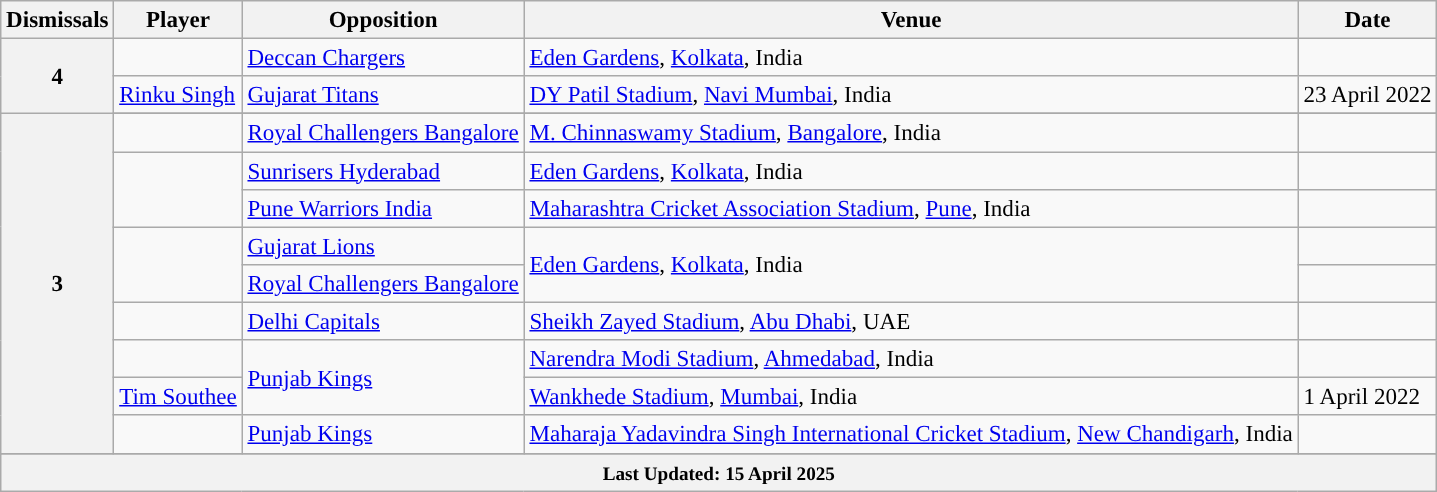<table class="wikitable sortable" style="text-align:left;font-size:96%;">
<tr>
<th>Dismissals</th>
<th>Player</th>
<th>Opposition</th>
<th>Venue</th>
<th>Date</th>
</tr>
<tr>
<th scope=row style=text-align:center; rowspan=2>4</th>
<td></td>
<td><a href='#'>Deccan Chargers</a></td>
<td><a href='#'>Eden Gardens</a>, <a href='#'>Kolkata</a>, India</td>
<td></td>
</tr>
<tr>
<td><a href='#'>Rinku Singh</a></td>
<td><a href='#'>Gujarat Titans</a></td>
<td><a href='#'>DY Patil Stadium</a>, <a href='#'>Navi Mumbai</a>, India</td>
<td>23 April 2022</td>
</tr>
<tr>
<th scope=row style=text-align:center; rowspan=10>3</th>
</tr>
<tr>
<td></td>
<td><a href='#'>Royal Challengers Bangalore</a></td>
<td><a href='#'>M. Chinnaswamy Stadium</a>, <a href='#'>Bangalore</a>, India</td>
<td></td>
</tr>
<tr>
<td rowspan=2></td>
<td><a href='#'>Sunrisers Hyderabad</a></td>
<td><a href='#'>Eden Gardens</a>, <a href='#'>Kolkata</a>, India</td>
<td></td>
</tr>
<tr>
<td><a href='#'>Pune Warriors India</a></td>
<td><a href='#'>Maharashtra Cricket Association Stadium</a>, <a href='#'>Pune</a>, India</td>
<td></td>
</tr>
<tr>
<td rowspan=2></td>
<td><a href='#'>Gujarat Lions</a></td>
<td rowspan=2><a href='#'>Eden Gardens</a>, <a href='#'>Kolkata</a>, India</td>
<td></td>
</tr>
<tr>
<td><a href='#'>Royal Challengers Bangalore</a></td>
<td></td>
</tr>
<tr>
<td></td>
<td><a href='#'>Delhi Capitals</a></td>
<td><a href='#'>Sheikh Zayed Stadium</a>, <a href='#'>Abu Dhabi</a>, UAE</td>
<td></td>
</tr>
<tr>
<td></td>
<td rowspan=2><a href='#'>Punjab Kings</a></td>
<td><a href='#'>Narendra Modi Stadium</a>, <a href='#'>Ahmedabad</a>, India</td>
<td></td>
</tr>
<tr>
<td><a href='#'>Tim Southee</a></td>
<td><a href='#'>Wankhede Stadium</a>, <a href='#'>Mumbai</a>, India</td>
<td>1 April 2022</td>
</tr>
<tr>
<td></td>
<td><a href='#'>Punjab Kings</a></td>
<td><a href='#'>Maharaja Yadavindra Singh International Cricket Stadium</a>, <a href='#'>New Chandigarh</a>, India</td>
<td></td>
</tr>
<tr>
</tr>
<tr class=sortbottom>
<th colspan=6><small>Last Updated: 15 April 2025</small></th>
</tr>
</table>
